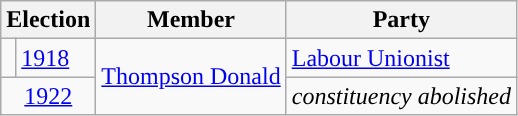<table class="wikitable">
<tr>
<th colspan="2">Election</th>
<th>Member</th>
<th>Party</th>
</tr>
<tr>
<td style="color:inherit;background-color: "></td>
<td><a href='#'>1918</a></td>
<td rowspan="3"><a href='#'>Thompson Donald</a></td>
<td><a href='#'>Labour Unionist</a></td>
</tr>
<tr>
<td colspan="2" align="center"><a href='#'>1922</a></td>
<td colspan="2"><em>constituency abolished</em></td>
</tr>
</table>
